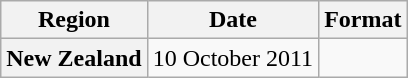<table class="wikitable plainrowheaders">
<tr>
<th>Region</th>
<th>Date</th>
<th>Format</th>
</tr>
<tr>
<th scope="row">New Zealand</th>
<td>10 October 2011</td>
<td></td>
</tr>
</table>
